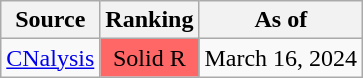<table class="wikitable" style="text-align:center">
<tr>
<th>Source</th>
<th>Ranking</th>
<th>As of</th>
</tr>
<tr>
<td align=left><a href='#'>CNalysis</a></td>
<td style="background:#f66" data-sort-value=4>Solid R</td>
<td>March 16, 2024</td>
</tr>
</table>
